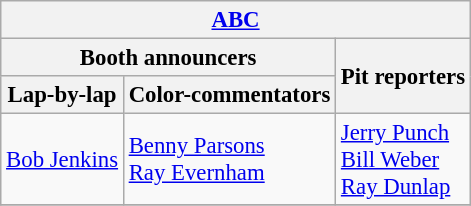<table class="wikitable" style="font-size: 95%">
<tr>
<th colspan=3><a href='#'>ABC</a></th>
</tr>
<tr>
<th colspan=2>Booth announcers</th>
<th rowspan=2>Pit reporters</th>
</tr>
<tr>
<th><strong>Lap-by-lap</strong></th>
<th><strong>Color-commentators</strong></th>
</tr>
<tr>
<td><a href='#'>Bob Jenkins</a></td>
<td><a href='#'>Benny Parsons</a> <br> <a href='#'>Ray Evernham</a></td>
<td><a href='#'>Jerry Punch</a> <br> <a href='#'>Bill Weber</a> <br> <a href='#'>Ray Dunlap</a></td>
</tr>
<tr>
</tr>
</table>
